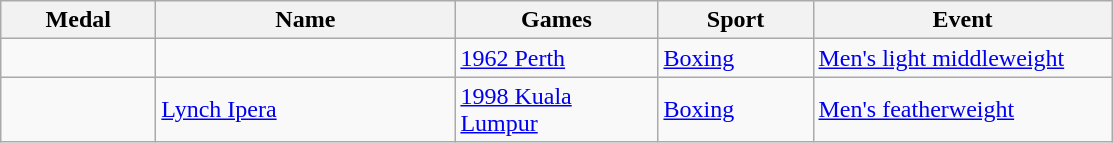<table class="wikitable">
<tr>
<th style="width:6em">Medal</th>
<th style="width:12em">Name</th>
<th style="width:8em">Games</th>
<th style="width:6em">Sport</th>
<th style="width:12em">Event</th>
</tr>
<tr>
<td></td>
<td></td>
<td><a href='#'>1962 Perth</a></td>
<td><a href='#'>Boxing</a></td>
<td><a href='#'>Men's light middleweight</a></td>
</tr>
<tr>
<td></td>
<td><a href='#'>Lynch Ipera</a></td>
<td><a href='#'>1998 Kuala Lumpur</a></td>
<td><a href='#'>Boxing</a></td>
<td><a href='#'>Men's featherweight</a></td>
</tr>
</table>
